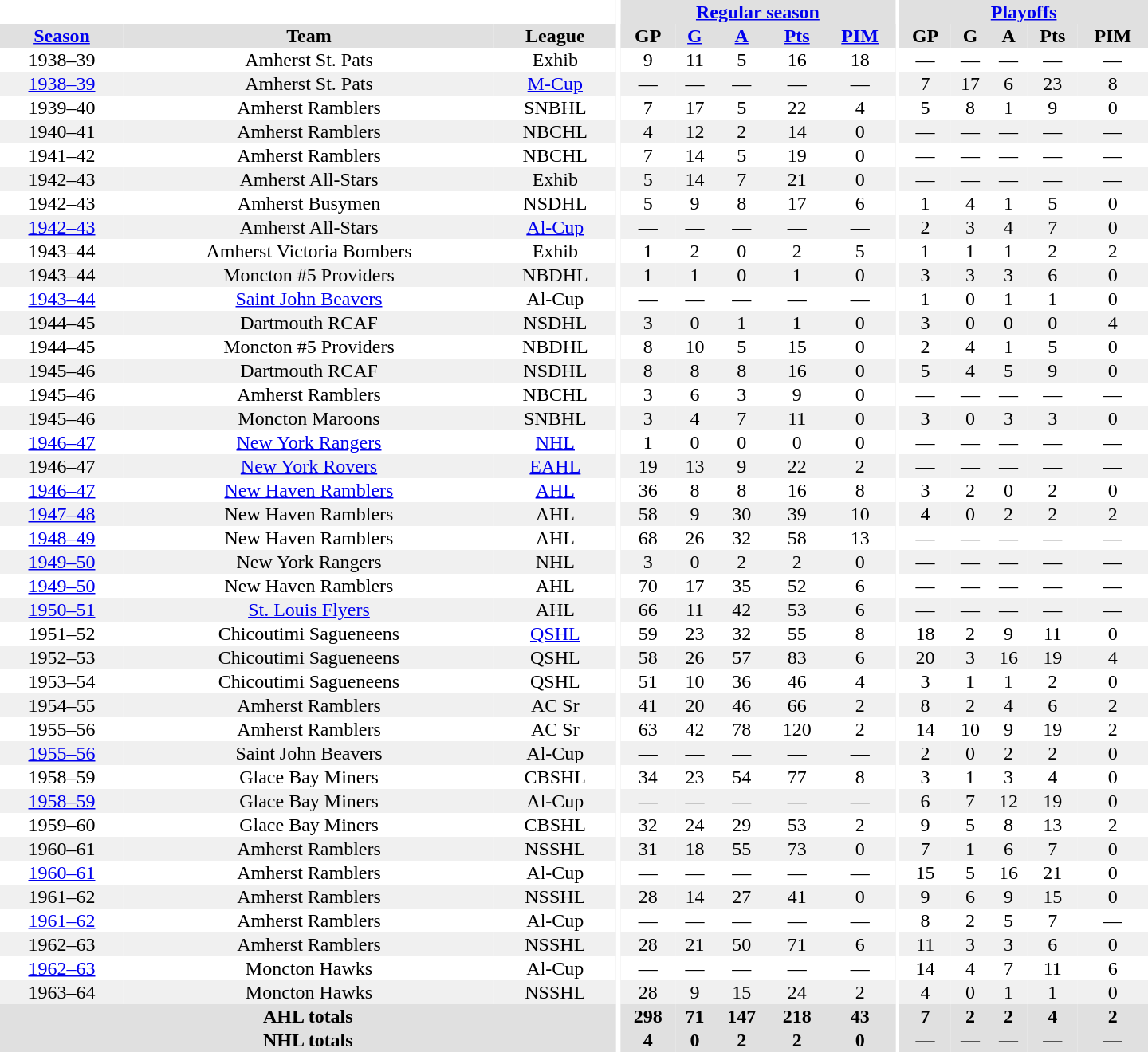<table border="0" cellpadding="1" cellspacing="0" style="text-align:center; width:60em">
<tr bgcolor="#e0e0e0">
<th colspan="3" bgcolor="#ffffff"></th>
<th rowspan="100" bgcolor="#ffffff"></th>
<th colspan="5"><a href='#'>Regular season</a></th>
<th rowspan="100" bgcolor="#ffffff"></th>
<th colspan="5"><a href='#'>Playoffs</a></th>
</tr>
<tr bgcolor="#e0e0e0">
<th><a href='#'>Season</a></th>
<th>Team</th>
<th>League</th>
<th>GP</th>
<th><a href='#'>G</a></th>
<th><a href='#'>A</a></th>
<th><a href='#'>Pts</a></th>
<th><a href='#'>PIM</a></th>
<th>GP</th>
<th>G</th>
<th>A</th>
<th>Pts</th>
<th>PIM</th>
</tr>
<tr>
<td>1938–39</td>
<td>Amherst St. Pats</td>
<td>Exhib</td>
<td>9</td>
<td>11</td>
<td>5</td>
<td>16</td>
<td>18</td>
<td>—</td>
<td>—</td>
<td>—</td>
<td>—</td>
<td>—</td>
</tr>
<tr bgcolor="#f0f0f0">
<td><a href='#'>1938–39</a></td>
<td>Amherst St. Pats</td>
<td><a href='#'>M-Cup</a></td>
<td>—</td>
<td>—</td>
<td>—</td>
<td>—</td>
<td>—</td>
<td>7</td>
<td>17</td>
<td>6</td>
<td>23</td>
<td>8</td>
</tr>
<tr>
<td>1939–40</td>
<td>Amherst Ramblers</td>
<td>SNBHL</td>
<td>7</td>
<td>17</td>
<td>5</td>
<td>22</td>
<td>4</td>
<td>5</td>
<td>8</td>
<td>1</td>
<td>9</td>
<td>0</td>
</tr>
<tr bgcolor="#f0f0f0">
<td>1940–41</td>
<td>Amherst Ramblers</td>
<td>NBCHL</td>
<td>4</td>
<td>12</td>
<td>2</td>
<td>14</td>
<td>0</td>
<td>—</td>
<td>—</td>
<td>—</td>
<td>—</td>
<td>—</td>
</tr>
<tr>
<td>1941–42</td>
<td>Amherst Ramblers</td>
<td>NBCHL</td>
<td>7</td>
<td>14</td>
<td>5</td>
<td>19</td>
<td>0</td>
<td>—</td>
<td>—</td>
<td>—</td>
<td>—</td>
<td>—</td>
</tr>
<tr bgcolor="#f0f0f0">
<td>1942–43</td>
<td>Amherst All-Stars</td>
<td>Exhib</td>
<td>5</td>
<td>14</td>
<td>7</td>
<td>21</td>
<td>0</td>
<td>—</td>
<td>—</td>
<td>—</td>
<td>—</td>
<td>—</td>
</tr>
<tr>
<td>1942–43</td>
<td>Amherst Busymen</td>
<td>NSDHL</td>
<td>5</td>
<td>9</td>
<td>8</td>
<td>17</td>
<td>6</td>
<td>1</td>
<td>4</td>
<td>1</td>
<td>5</td>
<td>0</td>
</tr>
<tr bgcolor="#f0f0f0">
<td><a href='#'>1942–43</a></td>
<td>Amherst All-Stars</td>
<td><a href='#'>Al-Cup</a></td>
<td>—</td>
<td>—</td>
<td>—</td>
<td>—</td>
<td>—</td>
<td>2</td>
<td>3</td>
<td>4</td>
<td>7</td>
<td>0</td>
</tr>
<tr>
<td>1943–44</td>
<td>Amherst Victoria Bombers</td>
<td>Exhib</td>
<td>1</td>
<td>2</td>
<td>0</td>
<td>2</td>
<td>5</td>
<td>1</td>
<td>1</td>
<td>1</td>
<td>2</td>
<td>2</td>
</tr>
<tr bgcolor="#f0f0f0">
<td>1943–44</td>
<td>Moncton #5 Providers</td>
<td>NBDHL</td>
<td>1</td>
<td>1</td>
<td>0</td>
<td>1</td>
<td>0</td>
<td>3</td>
<td>3</td>
<td>3</td>
<td>6</td>
<td>0</td>
</tr>
<tr>
<td><a href='#'>1943–44</a></td>
<td><a href='#'>Saint John Beavers</a></td>
<td>Al-Cup</td>
<td>—</td>
<td>—</td>
<td>—</td>
<td>—</td>
<td>—</td>
<td>1</td>
<td>0</td>
<td>1</td>
<td>1</td>
<td>0</td>
</tr>
<tr bgcolor="#f0f0f0">
<td>1944–45</td>
<td>Dartmouth RCAF</td>
<td>NSDHL</td>
<td>3</td>
<td>0</td>
<td>1</td>
<td>1</td>
<td>0</td>
<td>3</td>
<td>0</td>
<td>0</td>
<td>0</td>
<td>4</td>
</tr>
<tr>
<td>1944–45</td>
<td>Moncton #5 Providers</td>
<td>NBDHL</td>
<td>8</td>
<td>10</td>
<td>5</td>
<td>15</td>
<td>0</td>
<td>2</td>
<td>4</td>
<td>1</td>
<td>5</td>
<td>0</td>
</tr>
<tr bgcolor="#f0f0f0">
<td>1945–46</td>
<td>Dartmouth RCAF</td>
<td>NSDHL</td>
<td>8</td>
<td>8</td>
<td>8</td>
<td>16</td>
<td>0</td>
<td>5</td>
<td>4</td>
<td>5</td>
<td>9</td>
<td>0</td>
</tr>
<tr>
<td>1945–46</td>
<td>Amherst Ramblers</td>
<td>NBCHL</td>
<td>3</td>
<td>6</td>
<td>3</td>
<td>9</td>
<td>0</td>
<td>—</td>
<td>—</td>
<td>—</td>
<td>—</td>
<td>—</td>
</tr>
<tr bgcolor="#f0f0f0">
<td>1945–46</td>
<td>Moncton Maroons</td>
<td>SNBHL</td>
<td>3</td>
<td>4</td>
<td>7</td>
<td>11</td>
<td>0</td>
<td>3</td>
<td>0</td>
<td>3</td>
<td>3</td>
<td>0</td>
</tr>
<tr>
<td><a href='#'>1946–47</a></td>
<td><a href='#'>New York Rangers</a></td>
<td><a href='#'>NHL</a></td>
<td>1</td>
<td>0</td>
<td>0</td>
<td>0</td>
<td>0</td>
<td>—</td>
<td>—</td>
<td>—</td>
<td>—</td>
<td>—</td>
</tr>
<tr bgcolor="#f0f0f0">
<td>1946–47</td>
<td><a href='#'>New York Rovers</a></td>
<td><a href='#'>EAHL</a></td>
<td>19</td>
<td>13</td>
<td>9</td>
<td>22</td>
<td>2</td>
<td>—</td>
<td>—</td>
<td>—</td>
<td>—</td>
<td>—</td>
</tr>
<tr>
<td><a href='#'>1946–47</a></td>
<td><a href='#'>New Haven Ramblers</a></td>
<td><a href='#'>AHL</a></td>
<td>36</td>
<td>8</td>
<td>8</td>
<td>16</td>
<td>8</td>
<td>3</td>
<td>2</td>
<td>0</td>
<td>2</td>
<td>0</td>
</tr>
<tr bgcolor="#f0f0f0">
<td><a href='#'>1947–48</a></td>
<td>New Haven Ramblers</td>
<td>AHL</td>
<td>58</td>
<td>9</td>
<td>30</td>
<td>39</td>
<td>10</td>
<td>4</td>
<td>0</td>
<td>2</td>
<td>2</td>
<td>2</td>
</tr>
<tr>
<td><a href='#'>1948–49</a></td>
<td>New Haven Ramblers</td>
<td>AHL</td>
<td>68</td>
<td>26</td>
<td>32</td>
<td>58</td>
<td>13</td>
<td>—</td>
<td>—</td>
<td>—</td>
<td>—</td>
<td>—</td>
</tr>
<tr bgcolor="#f0f0f0">
<td><a href='#'>1949–50</a></td>
<td>New York Rangers</td>
<td>NHL</td>
<td>3</td>
<td>0</td>
<td>2</td>
<td>2</td>
<td>0</td>
<td>—</td>
<td>—</td>
<td>—</td>
<td>—</td>
<td>—</td>
</tr>
<tr>
<td><a href='#'>1949–50</a></td>
<td>New Haven Ramblers</td>
<td>AHL</td>
<td>70</td>
<td>17</td>
<td>35</td>
<td>52</td>
<td>6</td>
<td>—</td>
<td>—</td>
<td>—</td>
<td>—</td>
<td>—</td>
</tr>
<tr bgcolor="#f0f0f0">
<td><a href='#'>1950–51</a></td>
<td><a href='#'>St. Louis Flyers</a></td>
<td>AHL</td>
<td>66</td>
<td>11</td>
<td>42</td>
<td>53</td>
<td>6</td>
<td>—</td>
<td>—</td>
<td>—</td>
<td>—</td>
<td>—</td>
</tr>
<tr>
<td>1951–52</td>
<td>Chicoutimi Sagueneens</td>
<td><a href='#'>QSHL</a></td>
<td>59</td>
<td>23</td>
<td>32</td>
<td>55</td>
<td>8</td>
<td>18</td>
<td>2</td>
<td>9</td>
<td>11</td>
<td>0</td>
</tr>
<tr bgcolor="#f0f0f0">
<td>1952–53</td>
<td>Chicoutimi Sagueneens</td>
<td>QSHL</td>
<td>58</td>
<td>26</td>
<td>57</td>
<td>83</td>
<td>6</td>
<td>20</td>
<td>3</td>
<td>16</td>
<td>19</td>
<td>4</td>
</tr>
<tr>
<td>1953–54</td>
<td>Chicoutimi Sagueneens</td>
<td>QSHL</td>
<td>51</td>
<td>10</td>
<td>36</td>
<td>46</td>
<td>4</td>
<td>3</td>
<td>1</td>
<td>1</td>
<td>2</td>
<td>0</td>
</tr>
<tr bgcolor="#f0f0f0">
<td>1954–55</td>
<td>Amherst Ramblers</td>
<td>AC Sr</td>
<td>41</td>
<td>20</td>
<td>46</td>
<td>66</td>
<td>2</td>
<td>8</td>
<td>2</td>
<td>4</td>
<td>6</td>
<td>2</td>
</tr>
<tr>
<td>1955–56</td>
<td>Amherst Ramblers</td>
<td>AC Sr</td>
<td>63</td>
<td>42</td>
<td>78</td>
<td>120</td>
<td>2</td>
<td>14</td>
<td>10</td>
<td>9</td>
<td>19</td>
<td>2</td>
</tr>
<tr bgcolor="#f0f0f0">
<td><a href='#'>1955–56</a></td>
<td>Saint John Beavers</td>
<td>Al-Cup</td>
<td>—</td>
<td>—</td>
<td>—</td>
<td>—</td>
<td>—</td>
<td>2</td>
<td>0</td>
<td>2</td>
<td>2</td>
<td>0</td>
</tr>
<tr>
<td>1958–59</td>
<td>Glace Bay Miners</td>
<td>CBSHL</td>
<td>34</td>
<td>23</td>
<td>54</td>
<td>77</td>
<td>8</td>
<td>3</td>
<td>1</td>
<td>3</td>
<td>4</td>
<td>0</td>
</tr>
<tr bgcolor="#f0f0f0">
<td><a href='#'>1958–59</a></td>
<td>Glace Bay Miners</td>
<td>Al-Cup</td>
<td>—</td>
<td>—</td>
<td>—</td>
<td>—</td>
<td>—</td>
<td>6</td>
<td>7</td>
<td>12</td>
<td>19</td>
<td>0</td>
</tr>
<tr>
<td>1959–60</td>
<td>Glace Bay Miners</td>
<td>CBSHL</td>
<td>32</td>
<td>24</td>
<td>29</td>
<td>53</td>
<td>2</td>
<td>9</td>
<td>5</td>
<td>8</td>
<td>13</td>
<td>2</td>
</tr>
<tr bgcolor="#f0f0f0">
<td>1960–61</td>
<td>Amherst Ramblers</td>
<td>NSSHL</td>
<td>31</td>
<td>18</td>
<td>55</td>
<td>73</td>
<td>0</td>
<td>7</td>
<td>1</td>
<td>6</td>
<td>7</td>
<td>0</td>
</tr>
<tr>
<td><a href='#'>1960–61</a></td>
<td>Amherst Ramblers</td>
<td>Al-Cup</td>
<td>—</td>
<td>—</td>
<td>—</td>
<td>—</td>
<td>—</td>
<td>15</td>
<td>5</td>
<td>16</td>
<td>21</td>
<td>0</td>
</tr>
<tr bgcolor="#f0f0f0">
<td>1961–62</td>
<td>Amherst Ramblers</td>
<td>NSSHL</td>
<td>28</td>
<td>14</td>
<td>27</td>
<td>41</td>
<td>0</td>
<td>9</td>
<td>6</td>
<td>9</td>
<td>15</td>
<td>0</td>
</tr>
<tr>
<td><a href='#'>1961–62</a></td>
<td>Amherst Ramblers</td>
<td>Al-Cup</td>
<td>—</td>
<td>—</td>
<td>—</td>
<td>—</td>
<td>—</td>
<td>8</td>
<td>2</td>
<td>5</td>
<td>7</td>
<td>—</td>
</tr>
<tr bgcolor="#f0f0f0">
<td>1962–63</td>
<td>Amherst Ramblers</td>
<td>NSSHL</td>
<td>28</td>
<td>21</td>
<td>50</td>
<td>71</td>
<td>6</td>
<td>11</td>
<td>3</td>
<td>3</td>
<td>6</td>
<td>0</td>
</tr>
<tr>
<td><a href='#'>1962–63</a></td>
<td>Moncton Hawks</td>
<td>Al-Cup</td>
<td>—</td>
<td>—</td>
<td>—</td>
<td>—</td>
<td>—</td>
<td>14</td>
<td>4</td>
<td>7</td>
<td>11</td>
<td>6</td>
</tr>
<tr bgcolor="#f0f0f0">
<td>1963–64</td>
<td>Moncton Hawks</td>
<td>NSSHL</td>
<td>28</td>
<td>9</td>
<td>15</td>
<td>24</td>
<td>2</td>
<td>4</td>
<td>0</td>
<td>1</td>
<td>1</td>
<td>0</td>
</tr>
<tr bgcolor="#e0e0e0">
<th colspan="3">AHL totals</th>
<th>298</th>
<th>71</th>
<th>147</th>
<th>218</th>
<th>43</th>
<th>7</th>
<th>2</th>
<th>2</th>
<th>4</th>
<th>2</th>
</tr>
<tr bgcolor="#e0e0e0">
<th colspan="3">NHL totals</th>
<th>4</th>
<th>0</th>
<th>2</th>
<th>2</th>
<th>0</th>
<th>—</th>
<th>—</th>
<th>—</th>
<th>—</th>
<th>—</th>
</tr>
</table>
